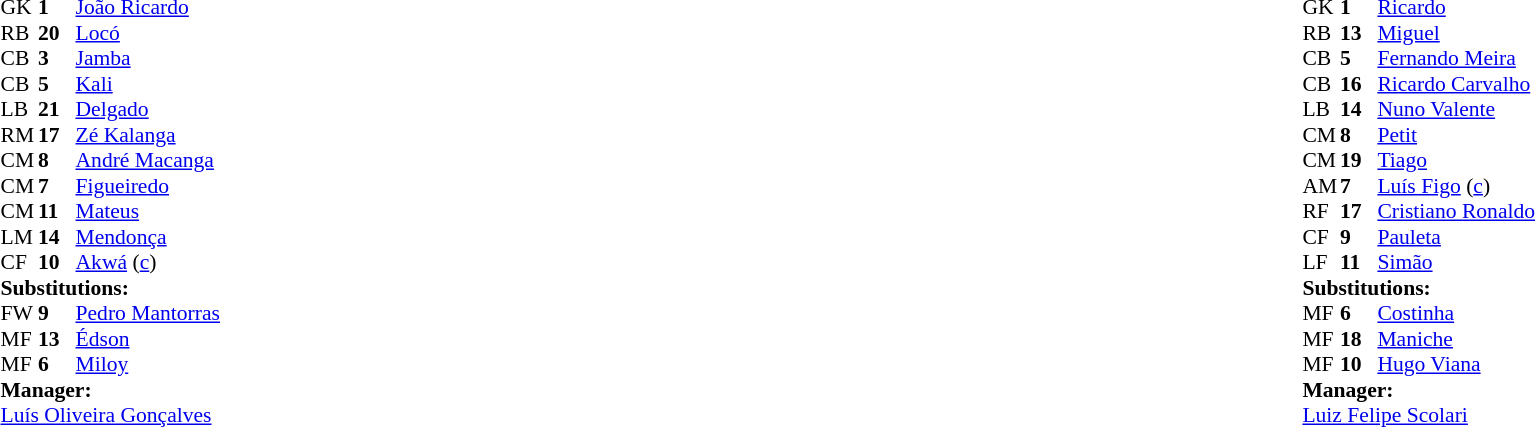<table width="100%">
<tr>
<td valign="top" width="50%"><br><table style="font-size: 90%" cellspacing="0" cellpadding="0">
<tr>
<th width="25"></th>
<th width="25"></th>
</tr>
<tr>
<td>GK</td>
<td><strong>1</strong></td>
<td><a href='#'>João Ricardo</a></td>
</tr>
<tr>
<td>RB</td>
<td><strong>20</strong></td>
<td><a href='#'>Locó</a></td>
<td></td>
</tr>
<tr>
<td>CB</td>
<td><strong>3</strong></td>
<td><a href='#'>Jamba</a></td>
<td></td>
</tr>
<tr>
<td>CB</td>
<td><strong>5</strong></td>
<td><a href='#'>Kali</a></td>
</tr>
<tr>
<td>LB</td>
<td><strong>21</strong></td>
<td><a href='#'>Delgado</a></td>
</tr>
<tr>
<td>RM</td>
<td><strong>17</strong></td>
<td><a href='#'>Zé Kalanga</a></td>
<td></td>
<td></td>
</tr>
<tr>
<td>CM</td>
<td><strong>8</strong></td>
<td><a href='#'>André Macanga</a></td>
<td></td>
</tr>
<tr>
<td>CM</td>
<td><strong>7</strong></td>
<td><a href='#'>Figueiredo</a></td>
<td></td>
<td></td>
</tr>
<tr>
<td>CM</td>
<td><strong>11</strong></td>
<td><a href='#'>Mateus</a></td>
</tr>
<tr>
<td>LM</td>
<td><strong>14</strong></td>
<td><a href='#'>Mendonça</a></td>
</tr>
<tr>
<td>CF</td>
<td><strong>10</strong></td>
<td><a href='#'>Akwá</a> (<a href='#'>c</a>)</td>
<td></td>
<td></td>
</tr>
<tr>
<td colspan=3><strong>Substitutions:</strong></td>
</tr>
<tr>
<td>FW</td>
<td><strong>9</strong></td>
<td><a href='#'>Pedro Mantorras</a></td>
<td></td>
<td></td>
</tr>
<tr>
<td>MF</td>
<td><strong>13</strong></td>
<td><a href='#'>Édson</a></td>
<td></td>
<td></td>
</tr>
<tr>
<td>MF</td>
<td><strong>6</strong></td>
<td><a href='#'>Miloy</a></td>
<td></td>
<td></td>
</tr>
<tr>
<td colspan=3><strong>Manager:</strong></td>
</tr>
<tr>
<td colspan="4"> <a href='#'>Luís Oliveira Gonçalves</a></td>
</tr>
</table>
</td>
<td valign="top"></td>
<td valign="top" width="50%"><br><table style="font-size: 90%" cellspacing="0" cellpadding="0" align="center">
<tr>
<th width="25"></th>
<th width="25"></th>
</tr>
<tr>
<td>GK</td>
<td><strong>1</strong></td>
<td><a href='#'>Ricardo</a></td>
</tr>
<tr>
<td>RB</td>
<td><strong>13</strong></td>
<td><a href='#'>Miguel</a></td>
</tr>
<tr>
<td>CB</td>
<td><strong>5</strong></td>
<td><a href='#'>Fernando Meira</a></td>
</tr>
<tr>
<td>CB</td>
<td><strong>16</strong></td>
<td><a href='#'>Ricardo Carvalho</a></td>
</tr>
<tr>
<td>LB</td>
<td><strong>14</strong></td>
<td><a href='#'>Nuno Valente</a></td>
<td></td>
</tr>
<tr>
<td>CM</td>
<td><strong>8</strong></td>
<td><a href='#'>Petit</a></td>
<td></td>
<td></td>
</tr>
<tr>
<td>CM</td>
<td><strong>19</strong></td>
<td><a href='#'>Tiago</a></td>
<td></td>
<td></td>
</tr>
<tr>
<td>AM</td>
<td><strong>7</strong></td>
<td><a href='#'>Luís Figo</a> (<a href='#'>c</a>)</td>
</tr>
<tr>
<td>RF</td>
<td><strong>17</strong></td>
<td><a href='#'>Cristiano Ronaldo</a></td>
<td></td>
<td></td>
</tr>
<tr>
<td>CF</td>
<td><strong>9</strong></td>
<td><a href='#'>Pauleta</a></td>
</tr>
<tr>
<td>LF</td>
<td><strong>11</strong></td>
<td><a href='#'>Simão</a></td>
</tr>
<tr>
<td colspan=3><strong>Substitutions:</strong></td>
</tr>
<tr>
<td>MF</td>
<td><strong>6</strong></td>
<td><a href='#'>Costinha</a></td>
<td></td>
<td></td>
</tr>
<tr>
<td>MF</td>
<td><strong>18</strong></td>
<td><a href='#'>Maniche</a></td>
<td></td>
<td></td>
</tr>
<tr>
<td>MF</td>
<td><strong>10</strong></td>
<td><a href='#'>Hugo Viana</a></td>
<td></td>
<td></td>
</tr>
<tr>
<td colspan=3><strong>Manager:</strong></td>
</tr>
<tr>
<td colspan="4"> <a href='#'>Luiz Felipe Scolari</a></td>
</tr>
</table>
</td>
</tr>
</table>
